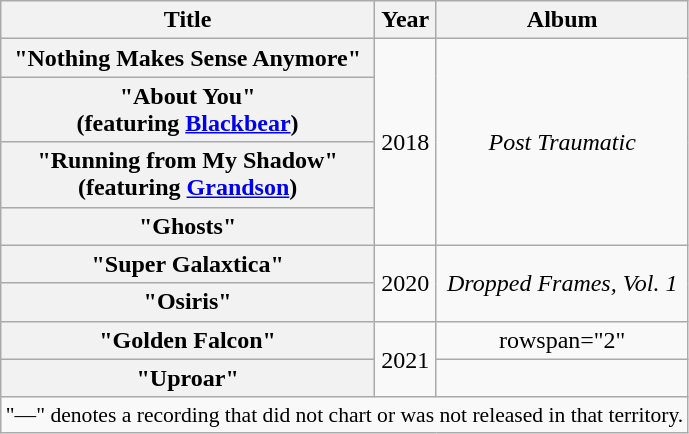<table class="wikitable plainrowheaders" style="text-align:center;">
<tr>
<th>Title</th>
<th>Year</th>
<th>Album</th>
</tr>
<tr>
<th scope="row">"Nothing Makes Sense Anymore"</th>
<td rowspan="4">2018</td>
<td rowspan="4"><em>Post Traumatic</em></td>
</tr>
<tr>
<th scope="row">"About You" <br><span>(featuring <a href='#'>Blackbear</a>)</span></th>
</tr>
<tr>
<th scope="row">"Running from My Shadow" <br><span>(featuring <a href='#'>Grandson</a>)</span></th>
</tr>
<tr>
<th scope="row">"Ghosts"</th>
</tr>
<tr>
<th scope="row">"Super Galaxtica"</th>
<td rowspan="2">2020</td>
<td rowspan="2"><em>Dropped Frames, Vol. 1</em></td>
</tr>
<tr>
<th scope="row">"Osiris"</th>
</tr>
<tr>
<th scope="row">"Golden Falcon"</th>
<td rowspan="2">2021</td>
<td>rowspan="2" </td>
</tr>
<tr>
<th scope="row">"Uproar"</th>
</tr>
<tr>
<td colspan="13" style="font-size:90%">"—" denotes a recording that did not chart or was not released in that territory.</td>
</tr>
</table>
